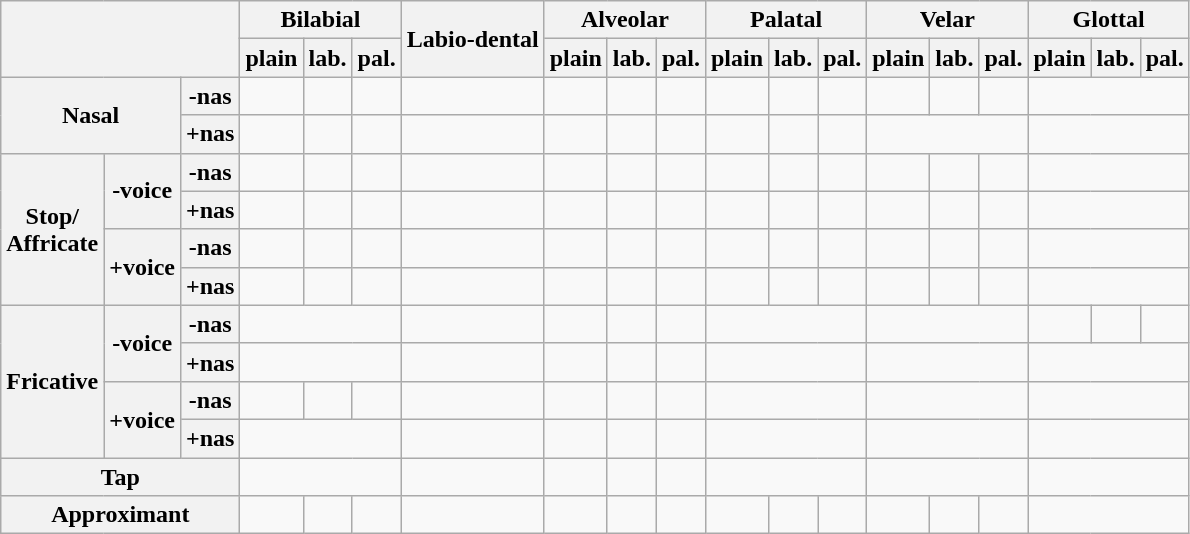<table class="wikitable" style="text-align:center;">
<tr>
<th rowspan="2" colspan="3"></th>
<th colspan="3">Bilabial</th>
<th rowspan="2">Labio-dental</th>
<th colspan="3">Alveolar</th>
<th colspan="3">Palatal</th>
<th colspan="3">Velar</th>
<th colspan="3">Glottal</th>
</tr>
<tr>
<th>plain</th>
<th>lab.</th>
<th>pal.</th>
<th>plain</th>
<th>lab.</th>
<th>pal.</th>
<th>plain</th>
<th>lab.</th>
<th>pal.</th>
<th>plain</th>
<th>lab.</th>
<th>pal.</th>
<th>plain</th>
<th>lab.</th>
<th>pal.</th>
</tr>
<tr>
<th rowspan="2" colspan="2">Nasal</th>
<th>-nas</th>
<td> </td>
<td> </td>
<td> </td>
<td></td>
<td> </td>
<td> </td>
<td> </td>
<td> </td>
<td></td>
<td> </td>
<td> </td>
<td></td>
<td> </td>
<td colspan=3></td>
</tr>
<tr>
<th>+nas</th>
<td> </td>
<td> </td>
<td> </td>
<td></td>
<td> </td>
<td> </td>
<td> </td>
<td> </td>
<td> </td>
<td></td>
<td colspan=3></td>
<td colspan=3></td>
</tr>
<tr>
<th rowspan="4">Stop/<br>Affricate</th>
<th rowspan="2">-voice</th>
<th>-nas</th>
<td> </td>
<td> </td>
<td> </td>
<td> </td>
<td> </td>
<td> </td>
<td> </td>
<td> </td>
<td> </td>
<td> </td>
<td> </td>
<td> </td>
<td> </td>
<td colspan=3></td>
</tr>
<tr>
<th>+nas</th>
<td> </td>
<td> </td>
<td> </td>
<td> </td>
<td> </td>
<td> </td>
<td> </td>
<td> </td>
<td> </td>
<td></td>
<td> </td>
<td> </td>
<td> </td>
<td colspan=3></td>
</tr>
<tr>
<th rowspan="2">+voice</th>
<th>-nas</th>
<td> </td>
<td> </td>
<td> </td>
<td> </td>
<td> </td>
<td> </td>
<td> </td>
<td> </td>
<td> </td>
<td> </td>
<td> </td>
<td> </td>
<td> </td>
<td colspan=3></td>
</tr>
<tr>
<th>+nas</th>
<td> </td>
<td> </td>
<td> </td>
<td> </td>
<td> </td>
<td> </td>
<td> </td>
<td> </td>
<td> </td>
<td></td>
<td> </td>
<td> </td>
<td> </td>
<td colspan=3></td>
</tr>
<tr>
<th rowspan="4">Fricative</th>
<th rowspan="2">-voice</th>
<th>-nas</th>
<td colspan=3></td>
<td></td>
<td> </td>
<td> </td>
<td> </td>
<td colspan=3></td>
<td colspan=3></td>
<td> </td>
<td> </td>
<td> </td>
</tr>
<tr>
<th>+nas</th>
<td colspan=3></td>
<td></td>
<td> </td>
<td> </td>
<td> </td>
<td colspan=3></td>
<td colspan=3></td>
<td colspan=3></td>
</tr>
<tr>
<th rowspan="2">+voice</th>
<th>-nas</th>
<td> </td>
<td></td>
<td> </td>
<td></td>
<td> </td>
<td> </td>
<td> </td>
<td colspan=3></td>
<td colspan=3></td>
<td colspan=3></td>
</tr>
<tr>
<th>+nas</th>
<td colspan=3></td>
<td></td>
<td> </td>
<td> </td>
<td> </td>
<td colspan=3></td>
<td colspan=3></td>
<td colspan=3></td>
</tr>
<tr>
<th colspan="3">Tap</th>
<td colspan=3></td>
<td></td>
<td> </td>
<td> </td>
<td> </td>
<td colspan=3></td>
<td colspan=3></td>
<td colspan=3></td>
</tr>
<tr>
<th colspan="3">Approximant</th>
<td> </td>
<td> </td>
<td></td>
<td></td>
<td> </td>
<td> </td>
<td> </td>
<td> </td>
<td> </td>
<td></td>
<td></td>
<td> </td>
<td></td>
<td colspan=3></td>
</tr>
</table>
